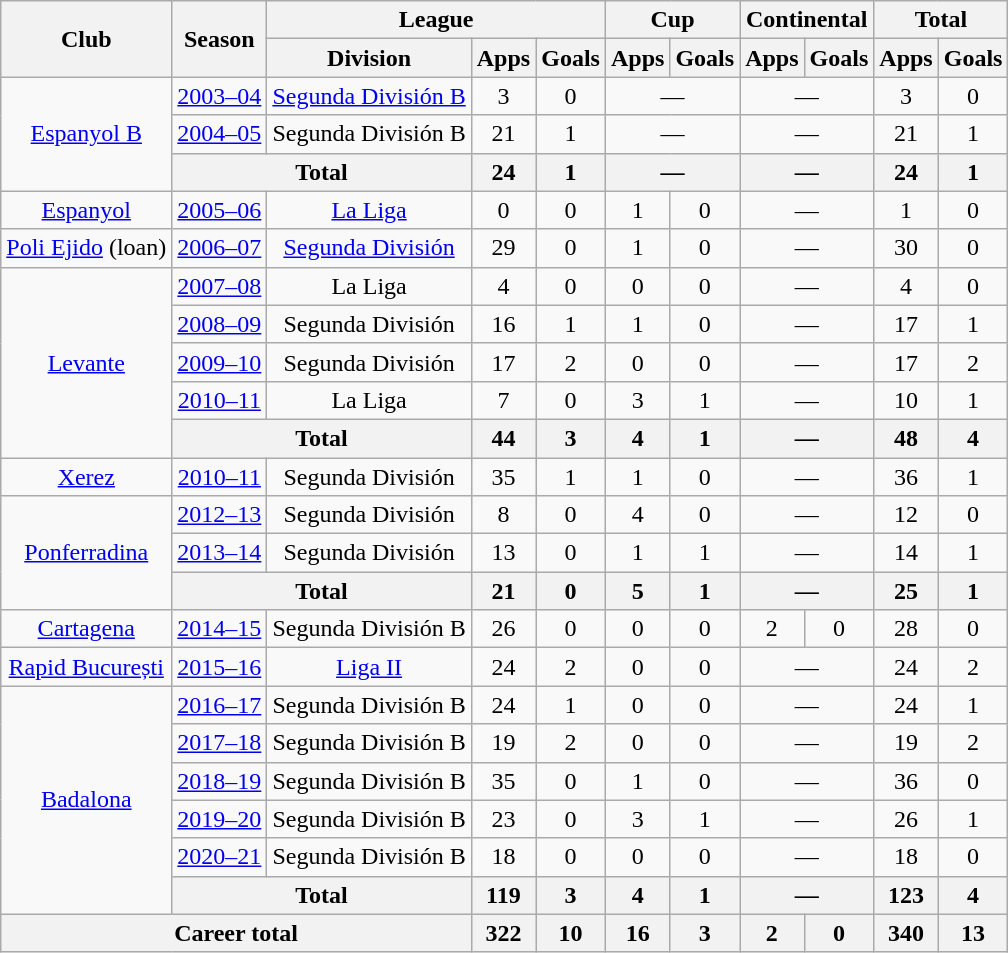<table class="wikitable" style="text-align: center;">
<tr>
<th rowspan="2">Club</th>
<th rowspan="2">Season</th>
<th colspan="3">League</th>
<th colspan="2">Cup</th>
<th colspan="2">Continental</th>
<th colspan="2">Total</th>
</tr>
<tr>
<th>Division</th>
<th>Apps</th>
<th>Goals</th>
<th>Apps</th>
<th>Goals</th>
<th>Apps</th>
<th>Goals</th>
<th>Apps</th>
<th>Goals</th>
</tr>
<tr>
<td rowspan="3"><a href='#'>Espanyol B</a></td>
<td><a href='#'>2003–04</a></td>
<td><a href='#'>Segunda División B</a></td>
<td>3</td>
<td>0</td>
<td colspan="2">—</td>
<td colspan="2">—</td>
<td>3</td>
<td>0</td>
</tr>
<tr>
<td><a href='#'>2004–05</a></td>
<td>Segunda División B</td>
<td>21</td>
<td>1</td>
<td colspan="2">—</td>
<td colspan="2">—</td>
<td>21</td>
<td>1</td>
</tr>
<tr>
<th colspan="2">Total</th>
<th>24</th>
<th>1</th>
<th colspan="2">—</th>
<th colspan="2">—</th>
<th>24</th>
<th>1</th>
</tr>
<tr>
<td rowspan="1"><a href='#'>Espanyol</a></td>
<td><a href='#'>2005–06</a></td>
<td><a href='#'>La Liga</a></td>
<td>0</td>
<td>0</td>
<td>1</td>
<td>0</td>
<td colspan="2">—</td>
<td>1</td>
<td>0</td>
</tr>
<tr>
<td><a href='#'>Poli Ejido</a> (loan)</td>
<td><a href='#'>2006–07</a></td>
<td><a href='#'>Segunda División</a></td>
<td>29</td>
<td>0</td>
<td>1</td>
<td>0</td>
<td colspan="2">—</td>
<td>30</td>
<td>0</td>
</tr>
<tr>
<td rowspan="5"><a href='#'>Levante</a></td>
<td><a href='#'>2007–08</a></td>
<td>La Liga</td>
<td>4</td>
<td>0</td>
<td>0</td>
<td>0</td>
<td colspan="2">—</td>
<td>4</td>
<td>0</td>
</tr>
<tr>
<td><a href='#'>2008–09</a></td>
<td>Segunda División</td>
<td>16</td>
<td>1</td>
<td>1</td>
<td>0</td>
<td colspan="2">—</td>
<td>17</td>
<td>1</td>
</tr>
<tr>
<td><a href='#'>2009–10</a></td>
<td>Segunda División</td>
<td>17</td>
<td>2</td>
<td>0</td>
<td>0</td>
<td colspan="2">—</td>
<td>17</td>
<td>2</td>
</tr>
<tr>
<td><a href='#'>2010–11</a></td>
<td>La Liga</td>
<td>7</td>
<td>0</td>
<td>3</td>
<td>1</td>
<td colspan="2">—</td>
<td>10</td>
<td>1</td>
</tr>
<tr>
<th colspan="2">Total</th>
<th>44</th>
<th>3</th>
<th>4</th>
<th>1</th>
<th colspan="2">—</th>
<th>48</th>
<th>4</th>
</tr>
<tr>
<td><a href='#'>Xerez</a></td>
<td><a href='#'>2010–11</a></td>
<td>Segunda División</td>
<td>35</td>
<td>1</td>
<td>1</td>
<td>0</td>
<td colspan="2">—</td>
<td>36</td>
<td>1</td>
</tr>
<tr>
<td rowspan="3"><a href='#'>Ponferradina</a></td>
<td><a href='#'>2012–13</a></td>
<td>Segunda División</td>
<td>8</td>
<td>0</td>
<td>4</td>
<td>0</td>
<td colspan="2">—</td>
<td>12</td>
<td>0</td>
</tr>
<tr>
<td><a href='#'>2013–14</a></td>
<td>Segunda División</td>
<td>13</td>
<td>0</td>
<td>1</td>
<td>1</td>
<td colspan="2">—</td>
<td>14</td>
<td>1</td>
</tr>
<tr>
<th colspan="2">Total</th>
<th>21</th>
<th>0</th>
<th>5</th>
<th>1</th>
<th colspan="2">—</th>
<th>25</th>
<th>1</th>
</tr>
<tr>
<td><a href='#'>Cartagena</a></td>
<td><a href='#'>2014–15</a></td>
<td>Segunda División B</td>
<td>26</td>
<td>0</td>
<td>0</td>
<td>0</td>
<td>2</td>
<td>0</td>
<td>28</td>
<td>0</td>
</tr>
<tr>
<td><a href='#'>Rapid București</a></td>
<td><a href='#'>2015–16</a></td>
<td><a href='#'>Liga II</a></td>
<td>24</td>
<td>2</td>
<td>0</td>
<td>0</td>
<td colspan="2">—</td>
<td>24</td>
<td>2</td>
</tr>
<tr>
<td rowspan="6"><a href='#'>Badalona</a></td>
<td><a href='#'>2016–17</a></td>
<td>Segunda División B</td>
<td>24</td>
<td>1</td>
<td>0</td>
<td>0</td>
<td colspan="2">—</td>
<td>24</td>
<td>1</td>
</tr>
<tr>
<td><a href='#'>2017–18</a></td>
<td>Segunda División B</td>
<td>19</td>
<td>2</td>
<td>0</td>
<td>0</td>
<td colspan="2">—</td>
<td>19</td>
<td>2</td>
</tr>
<tr>
<td><a href='#'>2018–19</a></td>
<td>Segunda División B</td>
<td>35</td>
<td>0</td>
<td>1</td>
<td>0</td>
<td colspan="2">—</td>
<td>36</td>
<td>0</td>
</tr>
<tr>
<td><a href='#'>2019–20</a></td>
<td>Segunda División B</td>
<td>23</td>
<td>0</td>
<td>3</td>
<td>1</td>
<td colspan="2">—</td>
<td>26</td>
<td>1</td>
</tr>
<tr>
<td><a href='#'>2020–21</a></td>
<td>Segunda División B</td>
<td>18</td>
<td>0</td>
<td>0</td>
<td>0</td>
<td colspan="2">—</td>
<td>18</td>
<td>0</td>
</tr>
<tr>
<th colspan="2">Total</th>
<th>119</th>
<th>3</th>
<th>4</th>
<th>1</th>
<th colspan="2">—</th>
<th>123</th>
<th>4</th>
</tr>
<tr>
<th colspan="3">Career total</th>
<th>322</th>
<th>10</th>
<th>16</th>
<th>3</th>
<th>2</th>
<th>0</th>
<th>340</th>
<th>13</th>
</tr>
</table>
